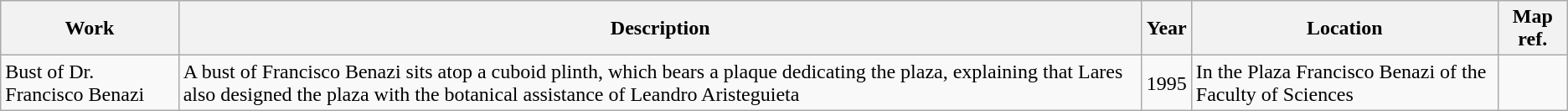<table class="wikitable">
<tr>
<th>Work</th>
<th>Description</th>
<th>Year</th>
<th>Location</th>
<th>Map ref.</th>
</tr>
<tr>
<td>Bust of Dr. Francisco Benazi</td>
<td>A bust of Francisco Benazi sits atop a cuboid plinth, which bears a plaque dedicating the plaza, explaining that Lares also designed the plaza with the botanical assistance of Leandro Aristeguieta</td>
<td>1995</td>
<td>In the Plaza Francisco Benazi of the Faculty of Sciences</td>
<td></td>
</tr>
</table>
